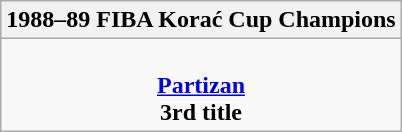<table class=wikitable style="text-align:center; margin:auto">
<tr>
<th>1988–89 FIBA Korać Cup Champions</th>
</tr>
<tr>
<td><br> <strong><a href='#'>Partizan</a></strong> <br> <strong>3rd title</strong></td>
</tr>
</table>
